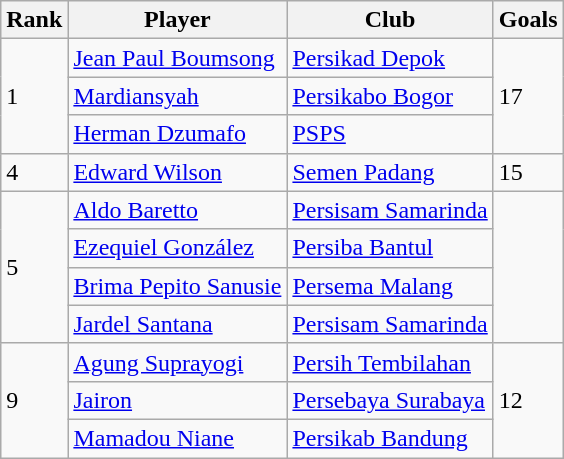<table class=wikitable>
<tr>
<th>Rank</th>
<th>Player</th>
<th>Club</th>
<th>Goals</th>
</tr>
<tr>
<td rowspan="3">1</td>
<td> <a href='#'>Jean Paul Boumsong</a></td>
<td><a href='#'>Persikad Depok</a></td>
<td rowspan="3">17</td>
</tr>
<tr>
<td> <a href='#'>Mardiansyah</a></td>
<td><a href='#'>Persikabo Bogor</a></td>
</tr>
<tr>
<td> <a href='#'>Herman Dzumafo</a></td>
<td><a href='#'>PSPS</a></td>
</tr>
<tr>
<td>4</td>
<td> <a href='#'>Edward Wilson</a></td>
<td><a href='#'>Semen Padang</a></td>
<td>15</td>
</tr>
<tr>
<td rowspan="4">5</td>
<td> <a href='#'>Aldo Baretto</a></td>
<td><a href='#'>Persisam Samarinda</a></td>
</tr>
<tr>
<td> <a href='#'>Ezequiel González</a></td>
<td><a href='#'>Persiba Bantul</a></td>
</tr>
<tr>
<td> <a href='#'>Brima Pepito Sanusie</a></td>
<td><a href='#'>Persema Malang</a></td>
</tr>
<tr>
<td> <a href='#'>Jardel Santana</a></td>
<td><a href='#'>Persisam Samarinda</a></td>
</tr>
<tr>
<td rowspan="3">9</td>
<td> <a href='#'>Agung Suprayogi</a></td>
<td><a href='#'>Persih Tembilahan</a></td>
<td rowspan="3">12</td>
</tr>
<tr>
<td> <a href='#'>Jairon</a></td>
<td><a href='#'>Persebaya Surabaya</a></td>
</tr>
<tr>
<td> <a href='#'>Mamadou Niane</a></td>
<td><a href='#'>Persikab Bandung</a></td>
</tr>
</table>
